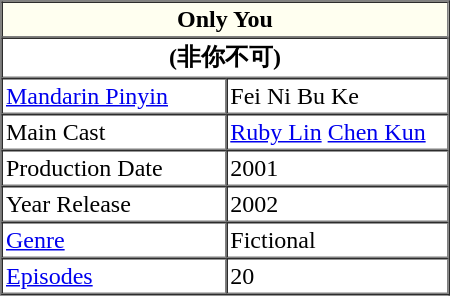<table border="1" cellpadding="2" width="300" cellpadding="2" cellspacing="0" align="right">
<tr>
<th colspan="2" bgcolor="fffff">Only You</th>
</tr>
<tr>
<th colspan="2">(非你不可)<br></th>
</tr>
<tr>
<td width="150"><a href='#'>Mandarin Pinyin</a></td>
<td width="150">Fei Ni Bu Ke</td>
</tr>
<tr>
<td width="150">Main Cast</td>
<td width="150"><a href='#'>Ruby Lin</a> <a href='#'>Chen Kun</a></td>
</tr>
<tr>
<td width="150">Production Date</td>
<td width="150">2001</td>
</tr>
<tr>
<td width="150">Year Release</td>
<td width="150">2002</td>
</tr>
<tr>
<td width="150"><a href='#'>Genre</a></td>
<td width="150">Fictional</td>
</tr>
<tr>
<td width="150"><a href='#'>Episodes</a></td>
<td width="150">20</td>
</tr>
</table>
